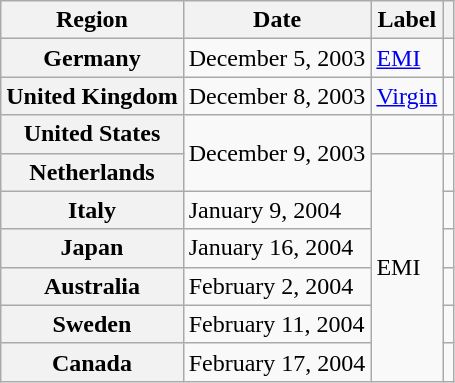<table class="wikitable plainrowheaders">
<tr>
<th scope="col">Region</th>
<th scope="col">Date</th>
<th scope="col">Label</th>
<th scope="col"></th>
</tr>
<tr>
<th scope="row">Germany</th>
<td>December 5, 2003</td>
<td><a href='#'>EMI</a></td>
<td align="center"></td>
</tr>
<tr>
<th scope="row">United Kingdom</th>
<td>December 8, 2003</td>
<td><a href='#'>Virgin</a></td>
<td align="center"></td>
</tr>
<tr>
<th scope="row">United States</th>
<td rowspan="2">December 9, 2003</td>
<td></td>
<td align="center"></td>
</tr>
<tr>
<th scope="row">Netherlands</th>
<td rowspan="6">EMI</td>
<td align="center"></td>
</tr>
<tr>
<th scope="row">Italy</th>
<td>January 9, 2004</td>
<td align="center"></td>
</tr>
<tr>
<th scope="row">Japan</th>
<td>January 16, 2004</td>
<td align="center"></td>
</tr>
<tr>
<th scope="row">Australia</th>
<td>February 2, 2004</td>
<td align="center"></td>
</tr>
<tr>
<th scope="row">Sweden</th>
<td>February 11, 2004</td>
<td align="center"></td>
</tr>
<tr>
<th scope="row">Canada</th>
<td>February 17, 2004</td>
<td align="center"></td>
</tr>
</table>
